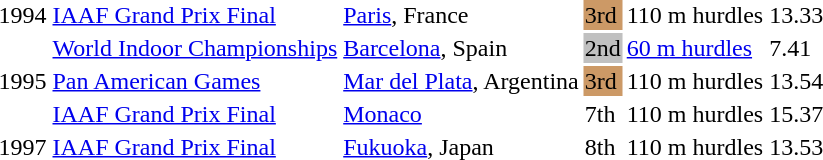<table>
<tr>
<td>1994</td>
<td><a href='#'>IAAF Grand Prix Final</a></td>
<td><a href='#'>Paris</a>, France</td>
<td bgcolor=cc9966>3rd</td>
<td>110 m hurdles</td>
<td>13.33</td>
</tr>
<tr>
<td rowspan=3>1995</td>
<td><a href='#'>World Indoor Championships</a></td>
<td><a href='#'>Barcelona</a>, Spain</td>
<td bgcolor=silver>2nd</td>
<td><a href='#'>60 m hurdles</a></td>
<td>7.41</td>
</tr>
<tr>
<td><a href='#'>Pan American Games</a></td>
<td><a href='#'>Mar del Plata</a>, Argentina</td>
<td bgcolor=cc9966>3rd</td>
<td>110 m hurdles</td>
<td>13.54</td>
</tr>
<tr>
<td><a href='#'>IAAF Grand Prix Final</a></td>
<td><a href='#'>Monaco</a></td>
<td>7th</td>
<td>110 m hurdles</td>
<td>15.37</td>
</tr>
<tr>
<td>1997</td>
<td><a href='#'>IAAF Grand Prix Final</a></td>
<td><a href='#'>Fukuoka</a>, Japan</td>
<td>8th</td>
<td>110 m hurdles</td>
<td>13.53</td>
</tr>
</table>
